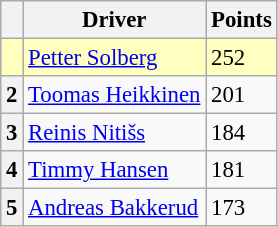<table class="wikitable" style="font-size: 95%;">
<tr>
<th></th>
<th>Driver</th>
<th>Points</th>
</tr>
<tr>
<th style="background:#ffffbf;"></th>
<td style="background:#ffffbf;"> <a href='#'>Petter Solberg</a></td>
<td style="background:#ffffbf;">252</td>
</tr>
<tr>
<th>2</th>
<td> <a href='#'>Toomas Heikkinen</a></td>
<td>201</td>
</tr>
<tr>
<th>3</th>
<td> <a href='#'>Reinis Nitišs</a></td>
<td>184</td>
</tr>
<tr>
<th>4</th>
<td> <a href='#'>Timmy Hansen</a></td>
<td>181</td>
</tr>
<tr>
<th>5</th>
<td> <a href='#'>Andreas Bakkerud</a></td>
<td>173</td>
</tr>
</table>
